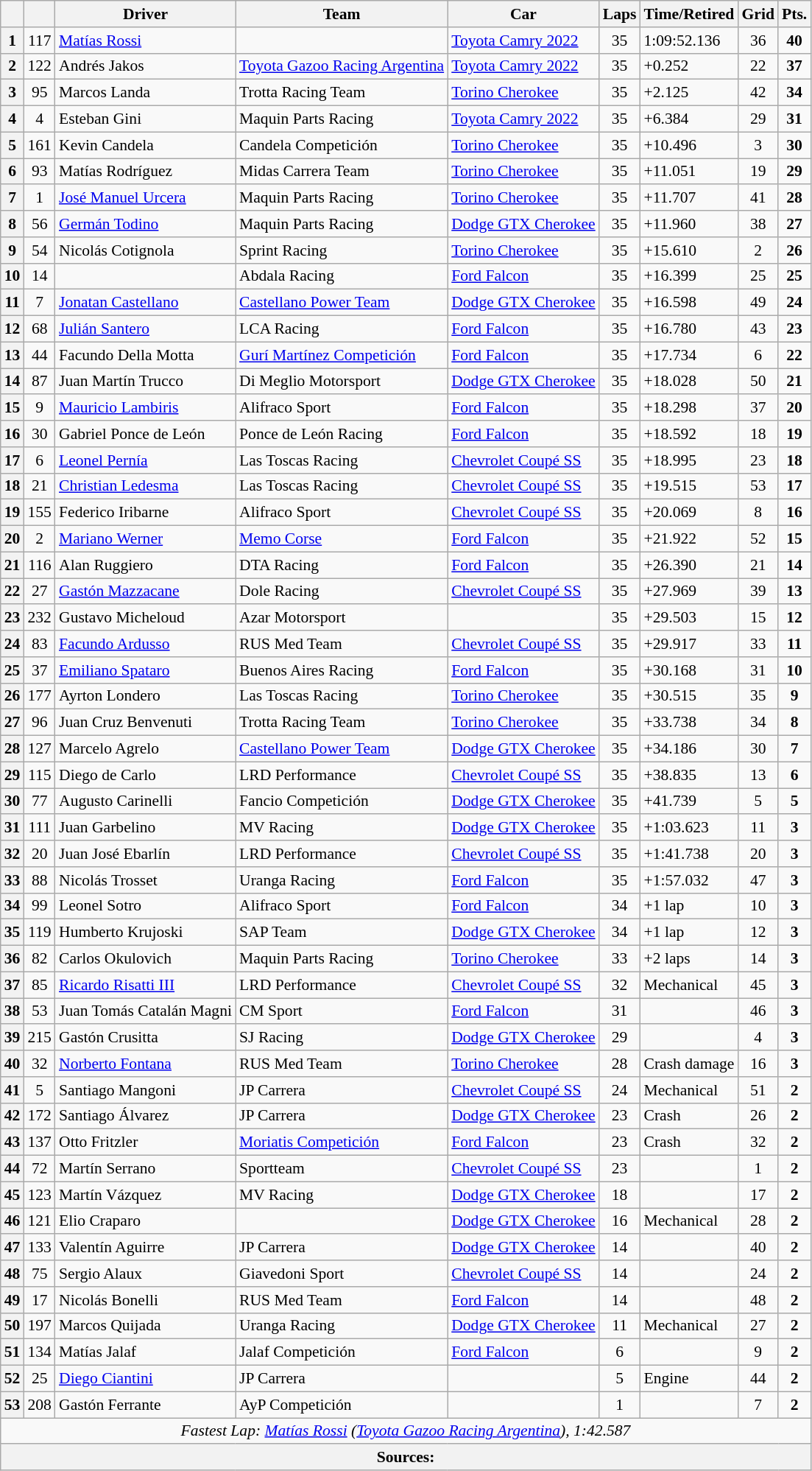<table class="wikitable" style="font-size: 90%">
<tr>
<th></th>
<th></th>
<th>Driver</th>
<th>Team</th>
<th>Car</th>
<th>Laps</th>
<th>Time/Retired</th>
<th>Grid</th>
<th>Pts.</th>
</tr>
<tr>
<th>1</th>
<td align="center">117</td>
<td> <a href='#'>Matías Rossi</a></td>
<td></td>
<td><a href='#'>Toyota Camry 2022</a></td>
<td align="center">35</td>
<td>1:09:52.136</td>
<td align="center">36</td>
<td align="center"><strong>40</strong></td>
</tr>
<tr>
<th>2</th>
<td align="center">122</td>
<td> Andrés Jakos</td>
<td><a href='#'>Toyota Gazoo Racing Argentina</a></td>
<td><a href='#'>Toyota Camry 2022</a></td>
<td align="center">35</td>
<td>+0.252</td>
<td align="center">22</td>
<td align="center"><strong>37</strong></td>
</tr>
<tr>
<th>3</th>
<td align="center">95</td>
<td> Marcos Landa</td>
<td>Trotta Racing Team</td>
<td><a href='#'>Torino Cherokee</a></td>
<td align="center">35</td>
<td>+2.125</td>
<td align="center">42</td>
<td align="center"><strong>34</strong></td>
</tr>
<tr>
<th>4</th>
<td align="center">4</td>
<td> Esteban Gini</td>
<td>Maquin Parts Racing</td>
<td><a href='#'>Toyota Camry 2022</a></td>
<td align="center">35</td>
<td>+6.384</td>
<td align="center">29</td>
<td align="center"><strong>31</strong></td>
</tr>
<tr>
<th>5</th>
<td align="center">161</td>
<td> Kevin Candela</td>
<td>Candela Competición</td>
<td><a href='#'>Torino Cherokee</a></td>
<td align="center">35</td>
<td>+10.496</td>
<td align="center">3</td>
<td align="center"><strong>30</strong></td>
</tr>
<tr>
<th>6</th>
<td align="center">93</td>
<td> Matías Rodríguez</td>
<td>Midas Carrera Team</td>
<td><a href='#'>Torino Cherokee</a></td>
<td align="center">35</td>
<td>+11.051</td>
<td align="center">19</td>
<td align="center"><strong>29</strong></td>
</tr>
<tr>
<th>7</th>
<td align="center">1</td>
<td> <a href='#'>José Manuel Urcera</a></td>
<td>Maquin Parts Racing</td>
<td><a href='#'>Torino Cherokee</a></td>
<td align="center">35</td>
<td>+11.707</td>
<td align="center">41</td>
<td align="center"><strong>28</strong></td>
</tr>
<tr>
<th>8</th>
<td align="center">56</td>
<td> <a href='#'>Germán Todino</a></td>
<td>Maquin Parts Racing</td>
<td><a href='#'>Dodge GTX Cherokee</a></td>
<td align="center">35</td>
<td>+11.960</td>
<td align="center">38</td>
<td align="center"><strong>27</strong></td>
</tr>
<tr>
<th>9</th>
<td align="center">54</td>
<td> Nicolás Cotignola</td>
<td>Sprint Racing</td>
<td><a href='#'>Torino Cherokee</a></td>
<td align="center">35</td>
<td>+15.610</td>
<td align="center">2</td>
<td align="center"><strong>26</strong></td>
</tr>
<tr>
<th>10</th>
<td align="center">14</td>
<td></td>
<td>Abdala Racing</td>
<td><a href='#'>Ford Falcon</a></td>
<td align="center">35</td>
<td>+16.399</td>
<td align="center">25</td>
<td align="center"><strong>25</strong></td>
</tr>
<tr>
<th>11</th>
<td align="center">7</td>
<td> <a href='#'>Jonatan Castellano</a></td>
<td><a href='#'>Castellano Power Team</a></td>
<td><a href='#'>Dodge GTX Cherokee</a></td>
<td align="center">35</td>
<td>+16.598</td>
<td align="center">49</td>
<td align="center"><strong>24</strong></td>
</tr>
<tr>
<th>12</th>
<td align="center">68</td>
<td> <a href='#'>Julián Santero</a></td>
<td>LCA Racing</td>
<td><a href='#'>Ford Falcon</a></td>
<td align="center">35</td>
<td>+16.780</td>
<td align="center">43</td>
<td align="center"><strong>23</strong></td>
</tr>
<tr>
<th>13</th>
<td align="center">44</td>
<td> Facundo Della Motta</td>
<td><a href='#'>Gurí Martínez Competición</a></td>
<td><a href='#'>Ford Falcon</a></td>
<td align="center">35</td>
<td>+17.734</td>
<td align="center">6</td>
<td align="center"><strong>22</strong></td>
</tr>
<tr>
<th>14</th>
<td align="center">87</td>
<td> Juan Martín Trucco</td>
<td>Di Meglio Motorsport</td>
<td><a href='#'>Dodge GTX Cherokee</a></td>
<td align="center">35</td>
<td>+18.028</td>
<td align="center">50</td>
<td align="center"><strong>21</strong></td>
</tr>
<tr>
<th>15</th>
<td align="center">9</td>
<td> <a href='#'>Mauricio Lambiris</a></td>
<td>Alifraco Sport</td>
<td><a href='#'>Ford Falcon</a></td>
<td align="center">35</td>
<td>+18.298</td>
<td align="center">37</td>
<td align="center"><strong>20</strong></td>
</tr>
<tr>
<th>16</th>
<td align="center">30</td>
<td> Gabriel Ponce de León</td>
<td>Ponce de León Racing</td>
<td><a href='#'>Ford Falcon</a></td>
<td align="center">35</td>
<td>+18.592</td>
<td align="center">18</td>
<td align="center"><strong>19</strong></td>
</tr>
<tr>
<th>17</th>
<td align="center">6</td>
<td> <a href='#'>Leonel Pernía</a></td>
<td>Las Toscas Racing</td>
<td><a href='#'>Chevrolet Coupé SS</a></td>
<td align="center">35</td>
<td>+18.995</td>
<td align="center">23</td>
<td align="center"><strong>18</strong></td>
</tr>
<tr>
<th>18</th>
<td align="center">21</td>
<td> <a href='#'>Christian Ledesma</a></td>
<td>Las Toscas Racing</td>
<td><a href='#'>Chevrolet Coupé SS</a></td>
<td align="center">35</td>
<td>+19.515</td>
<td align="center">53</td>
<td align="center"><strong>17</strong></td>
</tr>
<tr>
<th>19</th>
<td align="center">155</td>
<td> Federico Iribarne</td>
<td>Alifraco Sport</td>
<td><a href='#'>Chevrolet Coupé SS</a></td>
<td align="center">35</td>
<td>+20.069</td>
<td align="center">8</td>
<td align="center"><strong>16</strong></td>
</tr>
<tr>
<th>20</th>
<td align="center">2</td>
<td> <a href='#'>Mariano Werner</a></td>
<td><a href='#'>Memo Corse</a></td>
<td><a href='#'>Ford Falcon</a></td>
<td align="center">35</td>
<td>+21.922</td>
<td align="center">52</td>
<td align="center"><strong>15</strong></td>
</tr>
<tr>
<th>21</th>
<td align="center">116</td>
<td> Alan Ruggiero</td>
<td>DTA Racing</td>
<td><a href='#'>Ford Falcon</a></td>
<td align="center">35</td>
<td>+26.390</td>
<td align="center">21</td>
<td align="center"><strong>14</strong></td>
</tr>
<tr>
<th>22</th>
<td align="center">27</td>
<td> <a href='#'>Gastón Mazzacane</a></td>
<td>Dole Racing</td>
<td><a href='#'>Chevrolet Coupé SS</a></td>
<td align="center">35</td>
<td>+27.969</td>
<td align="center">39</td>
<td align="center"><strong>13</strong></td>
</tr>
<tr>
<th>23</th>
<td align="center">232</td>
<td> Gustavo Micheloud</td>
<td>Azar Motorsport</td>
<td></td>
<td align="center">35</td>
<td>+29.503</td>
<td align="center">15</td>
<td align="center"><strong>12</strong></td>
</tr>
<tr>
<th>24</th>
<td align="center">83</td>
<td> <a href='#'>Facundo Ardusso</a></td>
<td>RUS Med Team</td>
<td><a href='#'>Chevrolet Coupé SS</a></td>
<td align="center">35</td>
<td>+29.917</td>
<td align="center">33</td>
<td align="center"><strong>11</strong></td>
</tr>
<tr>
<th>25</th>
<td align="center">37</td>
<td> <a href='#'>Emiliano Spataro</a></td>
<td>Buenos Aires Racing</td>
<td><a href='#'>Ford Falcon</a></td>
<td align="center">35</td>
<td>+30.168</td>
<td align="center">31</td>
<td align="center"><strong>10</strong></td>
</tr>
<tr>
<th>26</th>
<td align="center">177</td>
<td> Ayrton Londero</td>
<td>Las Toscas Racing</td>
<td><a href='#'>Torino Cherokee</a></td>
<td align="center">35</td>
<td>+30.515</td>
<td align="center">35</td>
<td align="center"><strong>9</strong></td>
</tr>
<tr>
<th>27</th>
<td align="center">96</td>
<td> Juan Cruz Benvenuti</td>
<td>Trotta Racing Team</td>
<td><a href='#'>Torino Cherokee</a></td>
<td align="center">35</td>
<td>+33.738</td>
<td align="center">34</td>
<td align="center"><strong>8</strong></td>
</tr>
<tr>
<th>28</th>
<td align="center">127</td>
<td> Marcelo Agrelo</td>
<td><a href='#'>Castellano Power Team</a></td>
<td><a href='#'>Dodge GTX Cherokee</a></td>
<td align="center">35</td>
<td>+34.186</td>
<td align="center">30</td>
<td align="center"><strong>7</strong></td>
</tr>
<tr>
<th>29</th>
<td align="center">115</td>
<td> Diego de Carlo</td>
<td>LRD Performance</td>
<td><a href='#'>Chevrolet Coupé SS</a></td>
<td align="center">35</td>
<td>+38.835</td>
<td align="center">13</td>
<td align="center"><strong>6</strong></td>
</tr>
<tr>
<th>30</th>
<td align="center">77</td>
<td> Augusto Carinelli</td>
<td>Fancio Competición</td>
<td><a href='#'>Dodge GTX Cherokee</a></td>
<td align="center">35</td>
<td>+41.739</td>
<td align="center">5</td>
<td align="center"><strong>5</strong></td>
</tr>
<tr>
<th>31</th>
<td align="center">111</td>
<td> Juan Garbelino</td>
<td>MV Racing</td>
<td><a href='#'>Dodge GTX Cherokee</a></td>
<td align="center">35</td>
<td>+1:03.623</td>
<td align="center">11</td>
<td align="center"><strong>3</strong></td>
</tr>
<tr>
<th>32</th>
<td align="center">20</td>
<td> Juan José Ebarlín</td>
<td>LRD Performance</td>
<td><a href='#'>Chevrolet Coupé SS</a></td>
<td align="center">35</td>
<td>+1:41.738</td>
<td align="center">20</td>
<td align="center"><strong>3</strong></td>
</tr>
<tr>
<th>33</th>
<td align="center">88</td>
<td> Nicolás Trosset</td>
<td>Uranga Racing</td>
<td><a href='#'>Ford Falcon</a></td>
<td align="center">35</td>
<td>+1:57.032</td>
<td align="center">47</td>
<td align="center"><strong>3</strong></td>
</tr>
<tr>
<th>34</th>
<td align="center">99</td>
<td> Leonel Sotro</td>
<td>Alifraco Sport</td>
<td><a href='#'>Ford Falcon</a></td>
<td align="center">34</td>
<td>+1 lap</td>
<td align="center">10</td>
<td align="center"><strong>3</strong></td>
</tr>
<tr>
<th>35</th>
<td align="center">119</td>
<td> Humberto Krujoski</td>
<td>SAP Team</td>
<td><a href='#'>Dodge GTX Cherokee</a></td>
<td align="center">34</td>
<td>+1 lap</td>
<td align="center">12</td>
<td align="center"><strong>3</strong></td>
</tr>
<tr>
<th>36</th>
<td align="center">82</td>
<td> Carlos Okulovich</td>
<td>Maquin Parts Racing</td>
<td><a href='#'>Torino Cherokee</a></td>
<td align="center">33</td>
<td>+2 laps</td>
<td align="center">14</td>
<td align="center"><strong>3</strong></td>
</tr>
<tr>
<th>37</th>
<td align="center">85</td>
<td> <a href='#'>Ricardo Risatti III</a></td>
<td>LRD Performance</td>
<td><a href='#'>Chevrolet Coupé SS</a></td>
<td align="center">32</td>
<td>Mechanical</td>
<td align="center">45</td>
<td align="center"><strong>3</strong></td>
</tr>
<tr>
<th>38</th>
<td align="center">53</td>
<td> Juan Tomás Catalán Magni</td>
<td>CM Sport</td>
<td><a href='#'>Ford Falcon</a></td>
<td align="center">31</td>
<td></td>
<td align="center">46</td>
<td align="center"><strong>3</strong></td>
</tr>
<tr>
<th>39</th>
<td align="center">215</td>
<td> Gastón Crusitta</td>
<td>SJ Racing</td>
<td><a href='#'>Dodge GTX Cherokee</a></td>
<td align="center">29</td>
<td></td>
<td align="center">4</td>
<td align="center"><strong>3</strong></td>
</tr>
<tr>
<th>40</th>
<td align="center">32</td>
<td> <a href='#'>Norberto Fontana</a></td>
<td>RUS Med Team</td>
<td><a href='#'>Torino Cherokee</a></td>
<td align="center">28</td>
<td>Crash damage</td>
<td align="center">16</td>
<td align="center"><strong>3</strong></td>
</tr>
<tr>
<th>41</th>
<td align="center">5</td>
<td> Santiago Mangoni</td>
<td>JP Carrera</td>
<td><a href='#'>Chevrolet Coupé SS</a></td>
<td align="center">24</td>
<td>Mechanical</td>
<td align="center">51</td>
<td align="center"><strong>2</strong></td>
</tr>
<tr>
<th>42</th>
<td align="center">172</td>
<td> Santiago Álvarez</td>
<td>JP Carrera</td>
<td><a href='#'>Dodge GTX Cherokee</a></td>
<td align="center">23</td>
<td>Crash</td>
<td align="center">26</td>
<td align="center"><strong>2</strong></td>
</tr>
<tr>
<th>43</th>
<td align="center">137</td>
<td> Otto Fritzler</td>
<td><a href='#'>Moriatis Competición</a></td>
<td><a href='#'>Ford Falcon</a></td>
<td align="center">23</td>
<td>Crash</td>
<td align="center">32</td>
<td align="center"><strong>2</strong></td>
</tr>
<tr>
<th>44</th>
<td align="center">72</td>
<td> Martín Serrano</td>
<td>Sportteam</td>
<td><a href='#'>Chevrolet Coupé SS</a></td>
<td align="center">23</td>
<td></td>
<td align="center">1</td>
<td align="center"><strong>2</strong></td>
</tr>
<tr>
<th>45</th>
<td align="center">123</td>
<td> Martín Vázquez</td>
<td>MV Racing</td>
<td><a href='#'>Dodge GTX Cherokee</a></td>
<td align="center">18</td>
<td></td>
<td align="center">17</td>
<td align="center"><strong>2</strong></td>
</tr>
<tr>
<th>46</th>
<td align="center">121</td>
<td> Elio Craparo</td>
<td></td>
<td><a href='#'>Dodge GTX Cherokee</a></td>
<td align="center">16</td>
<td>Mechanical</td>
<td align="center">28</td>
<td align="center"><strong>2</strong></td>
</tr>
<tr>
<th>47</th>
<td align="center">133</td>
<td> Valentín Aguirre</td>
<td>JP Carrera</td>
<td><a href='#'>Dodge GTX Cherokee</a></td>
<td align="center">14</td>
<td></td>
<td align="center">40</td>
<td align="center"><strong>2</strong></td>
</tr>
<tr>
<th>48</th>
<td align="center">75</td>
<td> Sergio Alaux</td>
<td>Giavedoni Sport</td>
<td><a href='#'>Chevrolet Coupé SS</a></td>
<td align="center">14</td>
<td></td>
<td align="center">24</td>
<td align="center"><strong>2</strong></td>
</tr>
<tr>
<th>49</th>
<td align="center">17</td>
<td> Nicolás Bonelli</td>
<td>RUS Med Team</td>
<td><a href='#'>Ford Falcon</a></td>
<td align="center">14</td>
<td></td>
<td align="center">48</td>
<td align="center"><strong>2</strong></td>
</tr>
<tr>
<th>50</th>
<td align="center">197</td>
<td> Marcos Quijada</td>
<td>Uranga Racing</td>
<td><a href='#'>Dodge GTX Cherokee</a></td>
<td align="center">11</td>
<td>Mechanical</td>
<td align="center">27</td>
<td align="center"><strong>2</strong></td>
</tr>
<tr>
<th>51</th>
<td align="center">134</td>
<td> Matías Jalaf</td>
<td>Jalaf Competición</td>
<td><a href='#'>Ford Falcon</a></td>
<td align="center">6</td>
<td></td>
<td align="center">9</td>
<td align="center"><strong>2</strong></td>
</tr>
<tr>
<th>52</th>
<td align="center">25</td>
<td> <a href='#'>Diego Ciantini</a></td>
<td>JP Carrera</td>
<td></td>
<td align="center">5</td>
<td>Engine</td>
<td align="center">44</td>
<td align="center"><strong>2</strong></td>
</tr>
<tr>
<th>53</th>
<td align="center">208</td>
<td> Gastón Ferrante</td>
<td>AyP Competición</td>
<td></td>
<td align="center">1</td>
<td></td>
<td align="center">7</td>
<td align="center"><strong>2</strong></td>
</tr>
<tr>
<td colspan="9" align="center"><em>Fastest Lap: <a href='#'>Matías Rossi</a> (<a href='#'>Toyota Gazoo Racing Argentina</a>), 1:42.587</em></td>
</tr>
<tr>
<th colspan="9">Sources:</th>
</tr>
</table>
